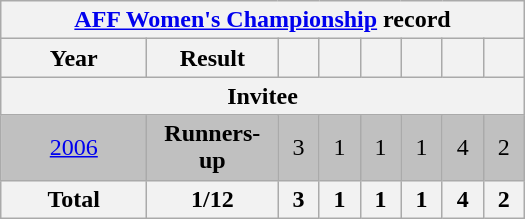<table class="wikitable" style="text-align: center;">
<tr>
<th colspan=9><a href='#'>AFF Women's Championship</a> record</th>
</tr>
<tr>
<th width="90">Year</th>
<th width="80">Result</th>
<th width="20"></th>
<th width="20"></th>
<th width="20"></th>
<th width="20"></th>
<th width="20"></th>
<th width="20"></th>
</tr>
<tr>
<th colspan=8>Invitee</th>
</tr>
<tr style="background:silver;">
<td> <a href='#'>2006</a></td>
<td><strong>Runners-up</strong></td>
<td>3</td>
<td>1</td>
<td>1</td>
<td>1</td>
<td>4</td>
<td>2</td>
</tr>
<tr>
<th>Total</th>
<th>1/12</th>
<th>3</th>
<th>1</th>
<th>1</th>
<th>1</th>
<th>4</th>
<th>2</th>
</tr>
</table>
